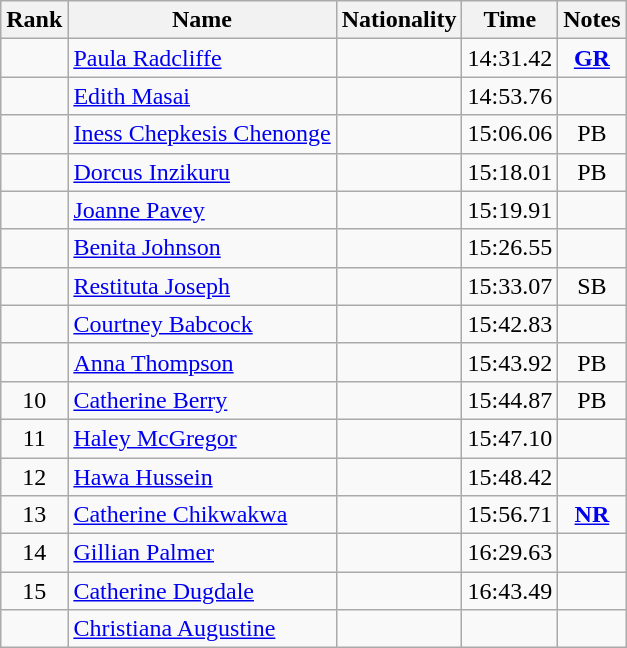<table class="wikitable sortable" style="text-align:center">
<tr>
<th>Rank</th>
<th>Name</th>
<th>Nationality</th>
<th>Time</th>
<th>Notes</th>
</tr>
<tr>
<td></td>
<td align=left><a href='#'>Paula Radcliffe</a></td>
<td align=left></td>
<td>14:31.42</td>
<td><strong><a href='#'>GR</a></strong></td>
</tr>
<tr>
<td></td>
<td align=left><a href='#'>Edith Masai</a></td>
<td align=left></td>
<td>14:53.76</td>
<td></td>
</tr>
<tr>
<td></td>
<td align=left><a href='#'>Iness Chepkesis Chenonge</a></td>
<td align=left></td>
<td>15:06.06</td>
<td>PB</td>
</tr>
<tr>
<td></td>
<td align=left><a href='#'>Dorcus Inzikuru</a></td>
<td align=left></td>
<td>15:18.01</td>
<td>PB</td>
</tr>
<tr>
<td></td>
<td align=left><a href='#'>Joanne Pavey</a></td>
<td align=left></td>
<td>15:19.91</td>
<td></td>
</tr>
<tr>
<td></td>
<td align=left><a href='#'>Benita Johnson</a></td>
<td align=left></td>
<td>15:26.55</td>
<td></td>
</tr>
<tr>
<td></td>
<td align=left><a href='#'>Restituta Joseph</a></td>
<td align=left></td>
<td>15:33.07</td>
<td>SB</td>
</tr>
<tr>
<td></td>
<td align=left><a href='#'>Courtney Babcock</a></td>
<td align=left></td>
<td>15:42.83</td>
<td></td>
</tr>
<tr>
<td></td>
<td align=left><a href='#'>Anna Thompson</a></td>
<td align=left></td>
<td>15:43.92</td>
<td>PB</td>
</tr>
<tr>
<td>10</td>
<td align=left><a href='#'>Catherine Berry</a></td>
<td align=left></td>
<td>15:44.87</td>
<td>PB</td>
</tr>
<tr>
<td>11</td>
<td align=left><a href='#'>Haley McGregor</a></td>
<td align=left></td>
<td>15:47.10</td>
<td></td>
</tr>
<tr>
<td>12</td>
<td align=left><a href='#'>Hawa Hussein</a></td>
<td align=left></td>
<td>15:48.42</td>
<td></td>
</tr>
<tr>
<td>13</td>
<td align=left><a href='#'>Catherine Chikwakwa</a></td>
<td align=left></td>
<td>15:56.71</td>
<td><strong><a href='#'>NR</a></strong></td>
</tr>
<tr>
<td>14</td>
<td align=left><a href='#'>Gillian Palmer</a></td>
<td align=left></td>
<td>16:29.63</td>
<td></td>
</tr>
<tr>
<td>15</td>
<td align=left><a href='#'>Catherine Dugdale</a></td>
<td align=left></td>
<td>16:43.49</td>
<td></td>
</tr>
<tr>
<td></td>
<td align=left><a href='#'>Christiana Augustine</a></td>
<td align=left></td>
<td></td>
<td></td>
</tr>
</table>
